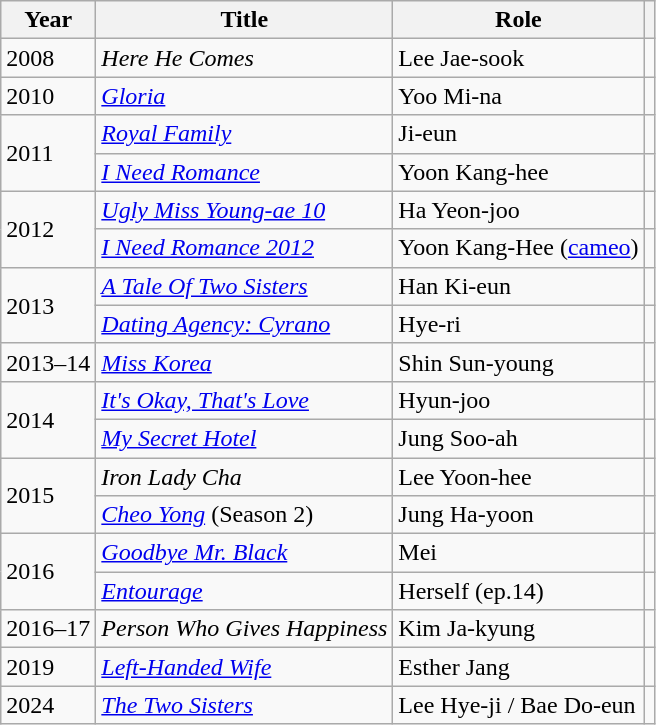<table class="wikitable plainrowheaders sortable">
<tr>
<th scope="col">Year</th>
<th scope="col">Title</th>
<th scope="col">Role</th>
<th scope="col"></th>
</tr>
<tr>
<td>2008</td>
<td><em>Here He Comes</em></td>
<td>Lee Jae-sook</td>
<td></td>
</tr>
<tr>
<td>2010</td>
<td><em><a href='#'>Gloria</a></em></td>
<td>Yoo Mi-na</td>
<td></td>
</tr>
<tr>
<td rowspan="2">2011</td>
<td><em><a href='#'>Royal Family</a></em></td>
<td>Ji-eun</td>
<td></td>
</tr>
<tr>
<td><em><a href='#'>I Need Romance</a></em></td>
<td>Yoon Kang-hee</td>
<td></td>
</tr>
<tr>
<td rowspan="2">2012</td>
<td><em><a href='#'>Ugly Miss Young-ae 10</a></em></td>
<td>Ha Yeon-joo</td>
<td></td>
</tr>
<tr>
<td><em><a href='#'>I Need Romance 2012</a></em></td>
<td>Yoon Kang-Hee (<a href='#'>cameo</a>)</td>
<td></td>
</tr>
<tr>
<td rowspan="2">2013</td>
<td><em><a href='#'>A Tale Of Two Sisters</a></em></td>
<td>Han Ki-eun</td>
<td></td>
</tr>
<tr>
<td><em><a href='#'>Dating Agency: Cyrano</a></em></td>
<td>Hye-ri</td>
<td></td>
</tr>
<tr>
<td>2013–14</td>
<td><em><a href='#'>Miss Korea</a></em></td>
<td>Shin Sun-young</td>
<td></td>
</tr>
<tr>
<td rowspan="2">2014</td>
<td><em><a href='#'>It's Okay, That's Love</a></em></td>
<td>Hyun-joo</td>
<td></td>
</tr>
<tr>
<td><em><a href='#'>My Secret Hotel</a></em></td>
<td>Jung Soo-ah</td>
<td></td>
</tr>
<tr>
<td rowspan="2">2015</td>
<td><em>Iron Lady Cha</em></td>
<td>Lee Yoon-hee</td>
<td></td>
</tr>
<tr>
<td><em><a href='#'>Cheo Yong</a></em> (Season 2)</td>
<td>Jung Ha-yoon</td>
<td></td>
</tr>
<tr>
<td rowspan="2">2016</td>
<td><em><a href='#'>Goodbye Mr. Black</a></em></td>
<td>Mei</td>
<td></td>
</tr>
<tr>
<td><em><a href='#'>Entourage</a></em></td>
<td>Herself (ep.14)</td>
<td></td>
</tr>
<tr>
<td>2016–17</td>
<td><em>Person Who Gives Happiness</em></td>
<td>Kim Ja-kyung</td>
<td></td>
</tr>
<tr>
<td>2019</td>
<td><em><a href='#'>Left-Handed Wife</a></em></td>
<td>Esther Jang</td>
<td></td>
</tr>
<tr>
<td>2024</td>
<td><em><a href='#'>The Two Sisters</a></em></td>
<td>Lee Hye-ji / Bae Do-eun</td>
<td></td>
</tr>
</table>
